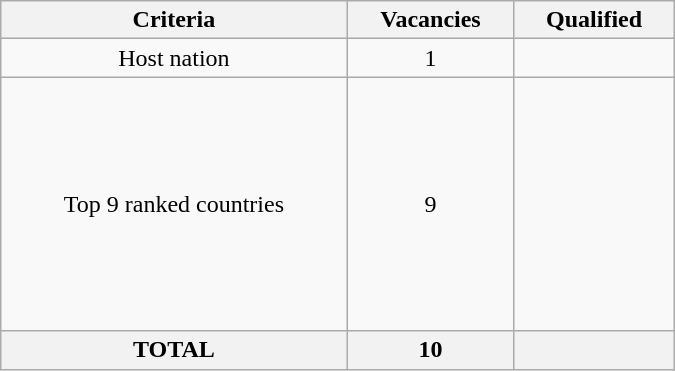<table class = "wikitable" width=450>
<tr>
<th>Criteria</th>
<th>Vacancies</th>
<th>Qualified</th>
</tr>
<tr>
<td align="center">Host nation</td>
<td align="center">1</td>
<td></td>
</tr>
<tr s>
<td align="center">Top 9 ranked countries</td>
<td align="center">9</td>
<td><br><br><s></s><br><br><br><br><br><br><br></td>
</tr>
<tr>
<th>TOTAL</th>
<th>10</th>
<th></th>
</tr>
</table>
